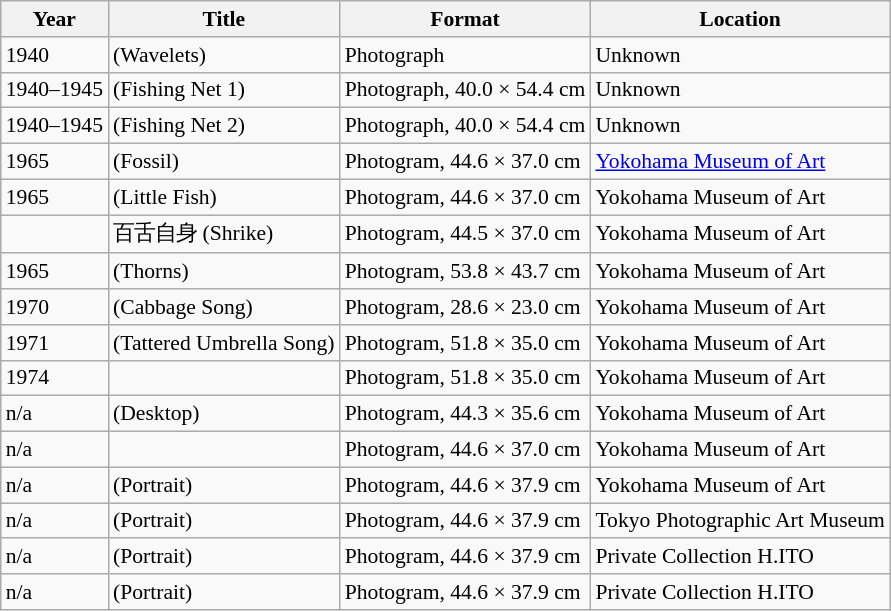<table class="wikitable" style="font-size: 90%;">
<tr>
<th>Year</th>
<th>Title</th>
<th>Format</th>
<th>Location</th>
</tr>
<tr>
<td>1940</td>
<td> (Wavelets)</td>
<td>Photograph</td>
<td>Unknown</td>
</tr>
<tr>
<td>1940–1945</td>
<td> (Fishing Net 1)</td>
<td>Photograph, 40.0 × 54.4 cm</td>
<td>Unknown</td>
</tr>
<tr>
<td>1940–1945</td>
<td> (Fishing Net 2)</td>
<td>Photograph, 40.0 × 54.4 cm</td>
<td>Unknown</td>
</tr>
<tr>
<td>1965</td>
<td> (Fossil)</td>
<td>Photogram, 44.6 × 37.0 cm</td>
<td><a href='#'>Yokohama Museum of Art</a></td>
</tr>
<tr>
<td>1965</td>
<td> (Little Fish)</td>
<td>Photogram, 44.6 × 37.0 cm</td>
<td>Yokohama Museum of Art</td>
</tr>
<tr>
<td></td>
<td>百舌自身 (Shrike)</td>
<td>Photogram, 44.5 × 37.0 cm</td>
<td>Yokohama Museum of Art</td>
</tr>
<tr>
<td>1965</td>
<td> (Thorns)</td>
<td>Photogram, 53.8 × 43.7 cm</td>
<td>Yokohama Museum of Art</td>
</tr>
<tr>
<td>1970</td>
<td> (Cabbage Song)</td>
<td>Photogram, 28.6 × 23.0 cm</td>
<td>Yokohama Museum of Art</td>
</tr>
<tr>
<td>1971</td>
<td> (Tattered Umbrella Song)</td>
<td>Photogram, 51.8 × 35.0 cm</td>
<td>Yokohama Museum of Art</td>
</tr>
<tr>
<td>1974</td>
<td></td>
<td>Photogram, 51.8 × 35.0 cm</td>
<td>Yokohama Museum of Art</td>
</tr>
<tr>
<td>n/a</td>
<td> (Desktop)</td>
<td>Photogram, 44.3 × 35.6 cm</td>
<td>Yokohama Museum of Art</td>
</tr>
<tr>
<td>n/a</td>
<td></td>
<td>Photogram, 44.6 × 37.0 cm</td>
<td>Yokohama Museum of Art</td>
</tr>
<tr>
<td>n/a</td>
<td> (Portrait)</td>
<td>Photogram, 44.6 × 37.9 cm</td>
<td>Yokohama Museum of Art</td>
</tr>
<tr>
<td>n/a</td>
<td> (Portrait)</td>
<td>Photogram, 44.6 × 37.9 cm</td>
<td>Tokyo Photographic Art Museum</td>
</tr>
<tr>
<td>n/a</td>
<td> (Portrait)</td>
<td>Photogram, 44.6 × 37.9 cm</td>
<td>Private Collection H.ITO</td>
</tr>
<tr>
<td>n/a</td>
<td> (Portrait)</td>
<td>Photogram, 44.6 × 37.9 cm</td>
<td>Private Collection H.ITO</td>
</tr>
</table>
